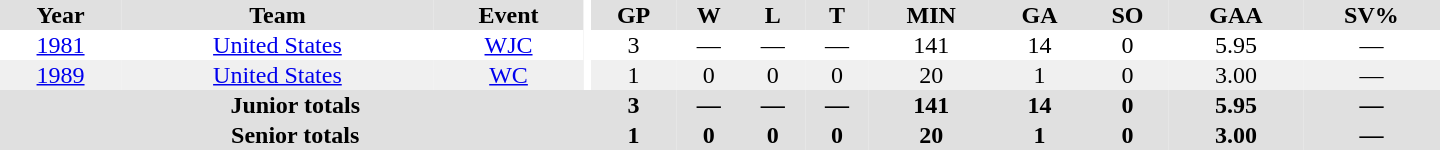<table border="0" cellpadding="1" cellspacing="0" ID="Table3" style="text-align:center; width:60em">
<tr ALIGN="center" bgcolor="#e0e0e0">
<th>Year</th>
<th>Team</th>
<th>Event</th>
<th rowspan="99" bgcolor="#ffffff"></th>
<th>GP</th>
<th>W</th>
<th>L</th>
<th>T</th>
<th>MIN</th>
<th>GA</th>
<th>SO</th>
<th>GAA</th>
<th>SV%</th>
</tr>
<tr>
<td><a href='#'>1981</a></td>
<td><a href='#'>United States</a></td>
<td><a href='#'>WJC</a></td>
<td>3</td>
<td>—</td>
<td>—</td>
<td>—</td>
<td>141</td>
<td>14</td>
<td>0</td>
<td>5.95</td>
<td>—</td>
</tr>
<tr bgcolor="#f0f0f0">
<td><a href='#'>1989</a></td>
<td><a href='#'>United States</a></td>
<td><a href='#'>WC</a></td>
<td>1</td>
<td>0</td>
<td>0</td>
<td>0</td>
<td>20</td>
<td>1</td>
<td>0</td>
<td>3.00</td>
<td>—</td>
</tr>
<tr bgcolor="#e0e0e0">
<th colspan=4>Junior totals</th>
<th>3</th>
<th>—</th>
<th>—</th>
<th>—</th>
<th>141</th>
<th>14</th>
<th>0</th>
<th>5.95</th>
<th>—</th>
</tr>
<tr bgcolor="#e0e0e0">
<th colspan=4>Senior totals</th>
<th>1</th>
<th>0</th>
<th>0</th>
<th>0</th>
<th>20</th>
<th>1</th>
<th>0</th>
<th>3.00</th>
<th>—</th>
</tr>
</table>
